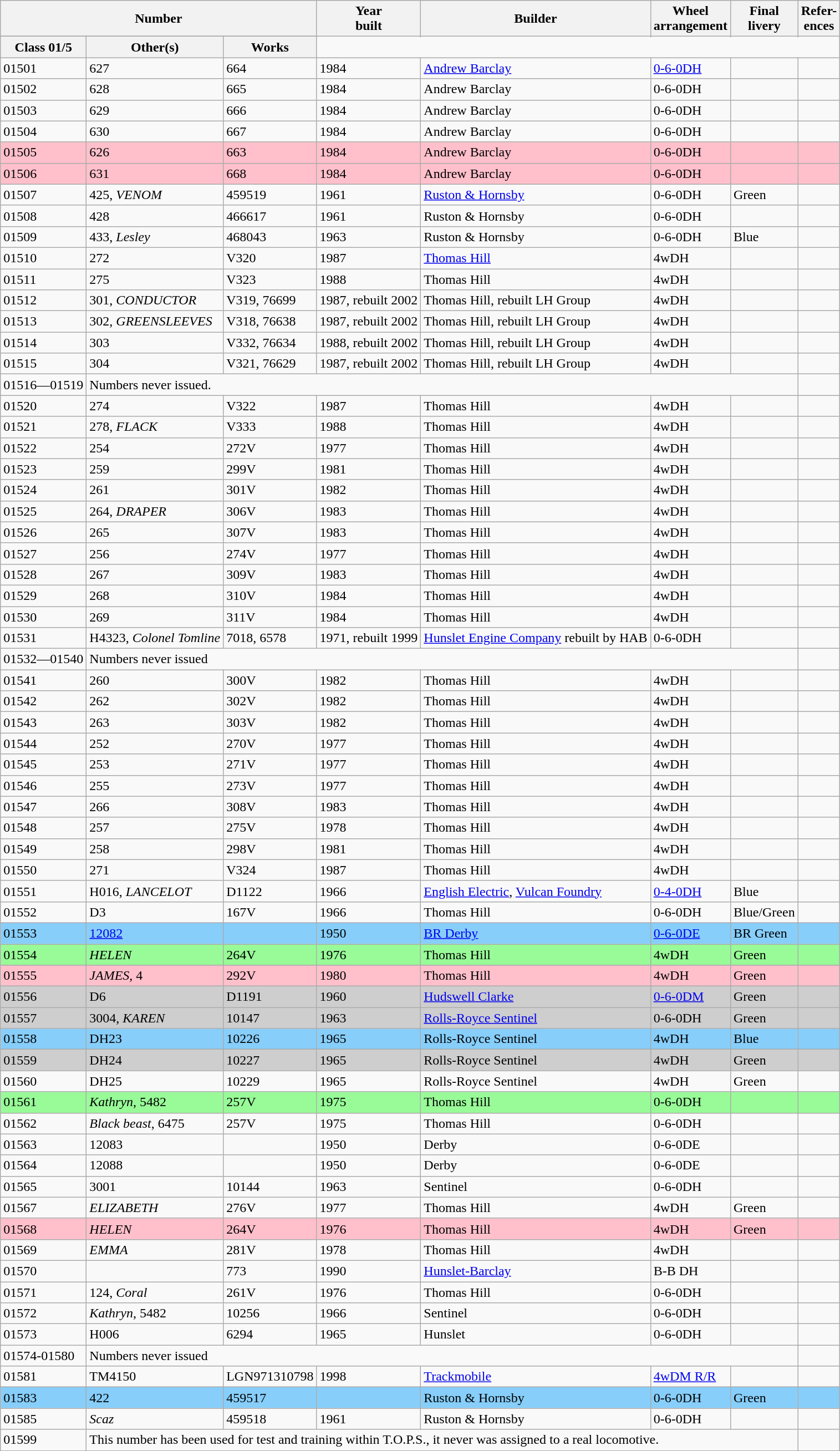<table class="wikitable sortable">
<tr>
<th colspan=3>Number</th>
<th rowspan=2>Year <br>built</th>
<th rowspan=2>Builder</th>
<th rowspan=2>Wheel <br>arrangement</th>
<th rowspan=2>Final <br>livery</th>
<th rowspan=2>Refer-<br>ences</th>
</tr>
<tr>
</tr>
<tr>
<th>Class 01/5</th>
<th>Other(s)</th>
<th>Works</th>
</tr>
<tr>
<td>01501</td>
<td>627</td>
<td>664</td>
<td>1984</td>
<td><a href='#'>Andrew Barclay</a></td>
<td><a href='#'>0-6-0DH</a></td>
<td></td>
<td></td>
</tr>
<tr>
<td>01502</td>
<td>628</td>
<td>665</td>
<td>1984</td>
<td>Andrew Barclay</td>
<td>0-6-0DH</td>
<td></td>
<td></td>
</tr>
<tr>
<td>01503</td>
<td>629</td>
<td>666</td>
<td>1984</td>
<td>Andrew Barclay</td>
<td>0-6-0DH</td>
<td></td>
<td></td>
</tr>
<tr>
<td>01504</td>
<td>630</td>
<td>667</td>
<td>1984</td>
<td>Andrew Barclay</td>
<td>0-6-0DH</td>
<td></td>
</tr>
<tr bgcolor=ffc0cb>
<td>01505</td>
<td>626</td>
<td>663</td>
<td>1984</td>
<td>Andrew Barclay</td>
<td>0-6-0DH</td>
<td></td>
<td></td>
</tr>
<tr bgcolor=ffc0cb>
<td>01506</td>
<td>631</td>
<td>668</td>
<td>1984</td>
<td>Andrew Barclay</td>
<td>0-6-0DH</td>
<td></td>
<td></td>
</tr>
<tr>
<td>01507</td>
<td>425, <em>VENOM</em></td>
<td>459519</td>
<td>1961</td>
<td><a href='#'>Ruston & Hornsby</a></td>
<td>0-6-0DH</td>
<td>Green</td>
<td></td>
</tr>
<tr>
<td>01508</td>
<td>428</td>
<td>466617</td>
<td>1961</td>
<td>Ruston & Hornsby</td>
<td>0-6-0DH</td>
<td></td>
<td></td>
</tr>
<tr>
<td>01509</td>
<td>433, <em>Lesley</em></td>
<td>468043</td>
<td>1963</td>
<td>Ruston & Hornsby</td>
<td>0-6-0DH</td>
<td>Blue</td>
<td></td>
</tr>
<tr>
<td>01510</td>
<td>272</td>
<td>V320</td>
<td>1987</td>
<td><a href='#'>Thomas Hill</a></td>
<td>4wDH</td>
<td></td>
<td></td>
</tr>
<tr>
<td>01511</td>
<td>275</td>
<td>V323</td>
<td>1988</td>
<td>Thomas Hill</td>
<td>4wDH</td>
<td></td>
<td></td>
</tr>
<tr>
<td>01512</td>
<td>301, <em>CONDUCTOR</em></td>
<td>V319, 76699</td>
<td>1987, rebuilt 2002</td>
<td>Thomas Hill, rebuilt LH Group</td>
<td>4wDH</td>
<td></td>
<td></td>
</tr>
<tr>
<td>01513</td>
<td>302, <em>GREENSLEEVES</em></td>
<td>V318, 76638</td>
<td>1987, rebuilt 2002</td>
<td>Thomas Hill, rebuilt LH Group</td>
<td>4wDH</td>
<td></td>
<td></td>
</tr>
<tr>
<td>01514</td>
<td>303</td>
<td>V332, 76634</td>
<td>1988, rebuilt 2002</td>
<td>Thomas Hill, rebuilt LH Group</td>
<td>4wDH</td>
<td></td>
<td></td>
</tr>
<tr>
<td>01515</td>
<td>304</td>
<td>V321, 76629</td>
<td>1987, rebuilt 2002</td>
<td>Thomas Hill, rebuilt LH Group</td>
<td>4wDH</td>
<td></td>
<td></td>
</tr>
<tr>
<td>01516—01519</td>
<td colspan="6">Numbers never issued.</td>
<td></td>
</tr>
<tr>
<td>01520</td>
<td>274</td>
<td>V322</td>
<td>1987</td>
<td>Thomas Hill</td>
<td>4wDH</td>
<td></td>
<td></td>
</tr>
<tr>
<td>01521</td>
<td>278, <em>FLACK</em></td>
<td>V333</td>
<td>1988</td>
<td>Thomas Hill</td>
<td>4wDH</td>
<td></td>
<td></td>
</tr>
<tr>
<td>01522</td>
<td>254</td>
<td>272V</td>
<td>1977</td>
<td>Thomas Hill</td>
<td>4wDH</td>
<td></td>
<td></td>
</tr>
<tr>
<td>01523</td>
<td>259</td>
<td>299V</td>
<td>1981</td>
<td>Thomas Hill</td>
<td>4wDH</td>
<td></td>
<td></td>
</tr>
<tr>
<td>01524</td>
<td>261</td>
<td>301V</td>
<td>1982</td>
<td>Thomas Hill</td>
<td>4wDH</td>
<td></td>
<td></td>
</tr>
<tr>
<td>01525</td>
<td>264, <em>DRAPER</em></td>
<td>306V</td>
<td>1983</td>
<td>Thomas Hill</td>
<td>4wDH</td>
<td></td>
<td></td>
</tr>
<tr>
<td>01526</td>
<td>265</td>
<td>307V</td>
<td>1983</td>
<td>Thomas Hill</td>
<td>4wDH</td>
<td></td>
<td></td>
</tr>
<tr>
<td>01527</td>
<td>256</td>
<td>274V</td>
<td>1977</td>
<td>Thomas Hill</td>
<td>4wDH</td>
<td></td>
<td></td>
</tr>
<tr>
<td>01528</td>
<td>267</td>
<td>309V</td>
<td>1983</td>
<td>Thomas Hill</td>
<td>4wDH</td>
<td></td>
<td></td>
</tr>
<tr>
<td>01529</td>
<td>268</td>
<td>310V</td>
<td>1984</td>
<td>Thomas Hill</td>
<td>4wDH</td>
<td></td>
<td></td>
</tr>
<tr>
<td>01530</td>
<td>269</td>
<td>311V</td>
<td>1984</td>
<td>Thomas Hill</td>
<td>4wDH</td>
<td></td>
<td></td>
</tr>
<tr>
<td>01531</td>
<td>H4323, <em>Colonel Tomline</em></td>
<td>7018, 6578</td>
<td>1971, rebuilt 1999</td>
<td><a href='#'>Hunslet Engine Company</a> rebuilt by HAB</td>
<td>0-6-0DH</td>
<td></td>
<td></td>
</tr>
<tr>
<td>01532—01540</td>
<td colspan="6">Numbers never issued</td>
<td></td>
</tr>
<tr>
<td>01541</td>
<td>260</td>
<td>300V</td>
<td>1982</td>
<td>Thomas Hill</td>
<td>4wDH</td>
<td></td>
<td></td>
</tr>
<tr>
<td>01542</td>
<td>262</td>
<td>302V</td>
<td>1982</td>
<td>Thomas Hill</td>
<td>4wDH</td>
<td></td>
<td></td>
</tr>
<tr>
<td>01543</td>
<td>263</td>
<td>303V</td>
<td>1982</td>
<td>Thomas Hill</td>
<td>4wDH</td>
<td></td>
<td></td>
</tr>
<tr>
<td>01544</td>
<td>252</td>
<td>270V</td>
<td>1977</td>
<td>Thomas Hill</td>
<td>4wDH</td>
<td></td>
<td></td>
</tr>
<tr>
<td>01545</td>
<td>253</td>
<td>271V</td>
<td>1977</td>
<td>Thomas Hill</td>
<td>4wDH</td>
<td></td>
<td></td>
</tr>
<tr>
<td>01546</td>
<td>255</td>
<td>273V</td>
<td>1977</td>
<td>Thomas Hill</td>
<td>4wDH</td>
<td></td>
<td></td>
</tr>
<tr>
<td>01547</td>
<td>266</td>
<td>308V</td>
<td>1983</td>
<td>Thomas Hill</td>
<td>4wDH</td>
<td></td>
<td></td>
</tr>
<tr>
<td>01548</td>
<td>257</td>
<td>275V</td>
<td>1978</td>
<td>Thomas Hill</td>
<td>4wDH</td>
<td></td>
<td></td>
</tr>
<tr>
<td>01549</td>
<td>258</td>
<td>298V</td>
<td>1981</td>
<td>Thomas Hill</td>
<td>4wDH</td>
<td></td>
<td></td>
</tr>
<tr>
<td>01550</td>
<td>271</td>
<td>V324</td>
<td>1987</td>
<td>Thomas Hill</td>
<td>4wDH</td>
<td></td>
<td></td>
</tr>
<tr>
<td>01551</td>
<td>H016, <em>LANCELOT</em></td>
<td>D1122</td>
<td>1966</td>
<td><a href='#'>English Electric</a>, <a href='#'>Vulcan Foundry</a></td>
<td><a href='#'>0-4-0DH</a></td>
<td>Blue</td>
<td></td>
</tr>
<tr>
<td>01552</td>
<td>D3</td>
<td>167V</td>
<td>1966</td>
<td>Thomas Hill</td>
<td>0-6-0DH</td>
<td>Blue/Green</td>
<td></td>
</tr>
<tr bgcolor=87cefa>
<td>01553</td>
<td><a href='#'>12082</a></td>
<td></td>
<td>1950</td>
<td><a href='#'>BR Derby</a></td>
<td><a href='#'>0-6-0DE</a></td>
<td>BR Green</td>
<td></td>
</tr>
<tr bgcolor=98fb98>
<td>01554</td>
<td><em>HELEN</em></td>
<td>264V</td>
<td>1976</td>
<td>Thomas Hill</td>
<td>4wDH</td>
<td>Green</td>
<td></td>
</tr>
<tr bgcolor=ffc0cb>
<td>01555</td>
<td><em>JAMES</em>, 4</td>
<td>292V</td>
<td>1980</td>
<td>Thomas Hill</td>
<td>4wDH</td>
<td>Green</td>
<td></td>
</tr>
<tr bgcolor=cecece>
<td>01556</td>
<td>D6</td>
<td>D1191</td>
<td>1960</td>
<td><a href='#'>Hudswell Clarke</a></td>
<td><a href='#'>0-6-0DM</a></td>
<td>Green</td>
<td></td>
</tr>
<tr bgcolor=cecece>
<td>01557</td>
<td>3004, <em>KAREN</em></td>
<td>10147</td>
<td>1963</td>
<td><a href='#'>Rolls-Royce Sentinel</a></td>
<td>0-6-0DH</td>
<td>Green</td>
<td></td>
</tr>
<tr bgcolor=87cefa>
<td>01558</td>
<td>DH23</td>
<td>10226</td>
<td>1965</td>
<td>Rolls-Royce Sentinel</td>
<td>4wDH</td>
<td>Blue</td>
<td></td>
</tr>
<tr bgcolor=cecece>
<td>01559</td>
<td>DH24</td>
<td>10227</td>
<td>1965</td>
<td>Rolls-Royce Sentinel</td>
<td>4wDH</td>
<td>Green</td>
<td></td>
</tr>
<tr>
<td>01560</td>
<td>DH25</td>
<td>10229</td>
<td>1965</td>
<td>Rolls-Royce Sentinel</td>
<td>4wDH</td>
<td>Green</td>
<td></td>
</tr>
<tr bgcolor=98fb98>
<td>01561</td>
<td><em>Kathryn</em>, 5482</td>
<td>257V</td>
<td>1975</td>
<td>Thomas Hill</td>
<td>0-6-0DH</td>
<td></td>
<td></td>
</tr>
<tr>
<td>01562</td>
<td><em>Black beast</em>, 6475</td>
<td>257V</td>
<td>1975</td>
<td>Thomas Hill</td>
<td>0-6-0DH</td>
<td></td>
<td></td>
</tr>
<tr>
<td>01563</td>
<td>12083</td>
<td></td>
<td>1950</td>
<td>Derby</td>
<td>0-6-0DE</td>
<td></td>
<td></td>
</tr>
<tr>
<td>01564</td>
<td>12088</td>
<td></td>
<td>1950</td>
<td>Derby</td>
<td>0-6-0DE</td>
<td></td>
<td></td>
</tr>
<tr>
<td>01565</td>
<td>3001</td>
<td>10144</td>
<td>1963</td>
<td>Sentinel</td>
<td>0-6-0DH</td>
<td></td>
<td></td>
</tr>
<tr>
<td>01567</td>
<td><em>ELIZABETH</em></td>
<td>276V</td>
<td>1977</td>
<td>Thomas Hill</td>
<td>4wDH</td>
<td>Green</td>
<td></td>
</tr>
<tr bgcolor=ffc0cb>
<td>01568</td>
<td><em>HELEN</em></td>
<td>264V</td>
<td>1976</td>
<td>Thomas Hill</td>
<td>4wDH</td>
<td>Green</td>
<td></td>
</tr>
<tr>
<td>01569</td>
<td><em>EMMA</em></td>
<td>281V</td>
<td>1978</td>
<td>Thomas Hill</td>
<td>4wDH</td>
<td></td>
<td></td>
</tr>
<tr>
<td>01570</td>
<td></td>
<td>773</td>
<td>1990</td>
<td><a href='#'>Hunslet-Barclay</a></td>
<td>B-B DH</td>
<td></td>
<td></td>
</tr>
<tr>
<td>01571</td>
<td>124, <em>Coral</em></td>
<td>261V</td>
<td>1976</td>
<td>Thomas Hill</td>
<td>0-6-0DH</td>
<td></td>
<td></td>
</tr>
<tr>
<td>01572</td>
<td><em>Kathryn</em>, 5482</td>
<td>10256</td>
<td>1966</td>
<td>Sentinel</td>
<td>0-6-0DH</td>
<td></td>
<td></td>
</tr>
<tr>
<td>01573</td>
<td>H006</td>
<td>6294</td>
<td>1965</td>
<td>Hunslet</td>
<td>0-6-0DH</td>
<td></td>
<td></td>
</tr>
<tr>
<td>01574-01580</td>
<td colspan="6">Numbers never issued</td>
</tr>
<tr>
<td>01581</td>
<td>TM4150</td>
<td>LGN971310798</td>
<td>1998</td>
<td><a href='#'>Trackmobile</a></td>
<td><a href='#'>4wDM R/R</a></td>
<td></td>
<td></td>
</tr>
<tr bgcolor=87cefa>
<td>01583</td>
<td>422</td>
<td>459517</td>
<td></td>
<td>Ruston & Hornsby</td>
<td>0-6-0DH</td>
<td>Green</td>
<td></td>
</tr>
<tr>
<td>01585</td>
<td><em>Scaz</em></td>
<td>459518</td>
<td>1961</td>
<td>Ruston & Hornsby</td>
<td>0-6-0DH</td>
<td></td>
<td></td>
</tr>
<tr>
<td>01599</td>
<td colspan="6">This number has been used for test and training within T.O.P.S., it never was assigned to a real locomotive.</td>
</tr>
</table>
